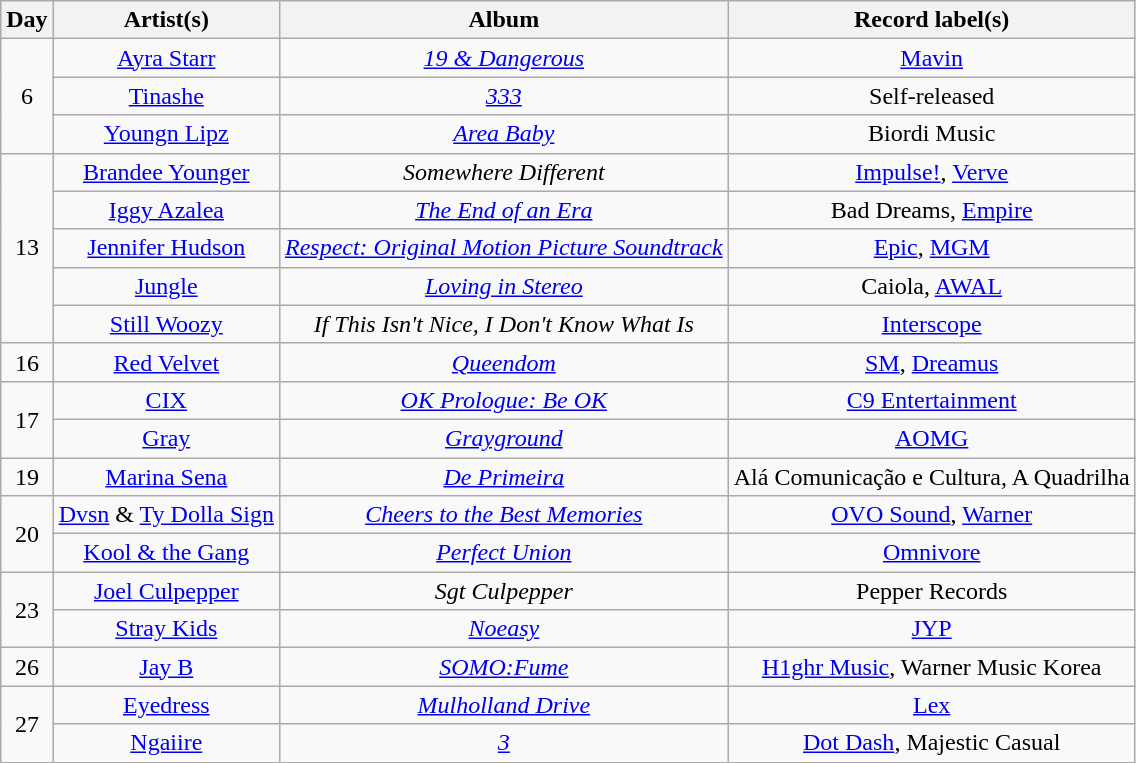<table class="wikitable" style="text-align:center;">
<tr>
<th scope="col">Day</th>
<th scope="col">Artist(s)</th>
<th scope="col">Album</th>
<th scope="col">Record label(s)</th>
</tr>
<tr>
<td rowspan="3">6</td>
<td><a href='#'>Ayra Starr</a></td>
<td><em><a href='#'>19 & Dangerous</a></em></td>
<td><a href='#'>Mavin</a></td>
</tr>
<tr>
<td><a href='#'>Tinashe</a></td>
<td><em><a href='#'>333</a></em></td>
<td>Self-released</td>
</tr>
<tr>
<td><a href='#'>Youngn Lipz</a></td>
<td><em><a href='#'>Area Baby</a></em></td>
<td>Biordi Music</td>
</tr>
<tr>
<td rowspan="5">13</td>
<td><a href='#'>Brandee Younger</a></td>
<td><em>Somewhere Different</em></td>
<td><a href='#'>Impulse!</a>, <a href='#'>Verve</a></td>
</tr>
<tr>
<td><a href='#'>Iggy Azalea</a></td>
<td><em><a href='#'>The End of an Era</a></em></td>
<td>Bad Dreams, <a href='#'>Empire</a></td>
</tr>
<tr>
<td><a href='#'>Jennifer Hudson</a></td>
<td><em><a href='#'>Respect: Original Motion Picture Soundtrack</a></em></td>
<td><a href='#'>Epic</a>, <a href='#'>MGM</a></td>
</tr>
<tr>
<td><a href='#'>Jungle</a></td>
<td><em><a href='#'>Loving in Stereo</a></em></td>
<td>Caiola, <a href='#'>AWAL</a></td>
</tr>
<tr>
<td><a href='#'>Still Woozy</a></td>
<td><em>If This Isn't Nice, I Don't Know What Is</em></td>
<td><a href='#'>Interscope</a></td>
</tr>
<tr>
<td>16</td>
<td><a href='#'>Red Velvet</a></td>
<td><em><a href='#'>Queendom</a></em></td>
<td><a href='#'>SM</a>, <a href='#'>Dreamus</a></td>
</tr>
<tr>
<td rowspan="2">17</td>
<td><a href='#'>CIX</a></td>
<td><em><a href='#'>OK Prologue: Be OK</a></em></td>
<td><a href='#'>C9 Entertainment</a></td>
</tr>
<tr>
<td><a href='#'>Gray</a></td>
<td><em><a href='#'>Grayground</a></em></td>
<td><a href='#'>AOMG</a></td>
</tr>
<tr>
<td>19</td>
<td><a href='#'>Marina Sena</a></td>
<td><em><a href='#'>De Primeira</a></em></td>
<td>Alá Comunicação e Cultura, A Quadrilha</td>
</tr>
<tr>
<td rowspan="2">20</td>
<td><a href='#'>Dvsn</a> & <a href='#'>Ty Dolla Sign</a></td>
<td><em><a href='#'>Cheers to the Best Memories</a></em></td>
<td><a href='#'>OVO Sound</a>, <a href='#'>Warner</a></td>
</tr>
<tr>
<td><a href='#'>Kool & the Gang</a></td>
<td><em><a href='#'>Perfect Union</a></em></td>
<td><a href='#'>Omnivore</a></td>
</tr>
<tr>
<td rowspan="2">23</td>
<td><a href='#'>Joel Culpepper</a></td>
<td><em>Sgt Culpepper</em></td>
<td>Pepper Records</td>
</tr>
<tr>
<td><a href='#'>Stray Kids</a></td>
<td><em><a href='#'>Noeasy</a></em></td>
<td><a href='#'>JYP</a></td>
</tr>
<tr>
<td>26</td>
<td><a href='#'>Jay B</a></td>
<td><em><a href='#'>SOMO:Fume</a></em></td>
<td><a href='#'>H1ghr Music</a>, Warner Music Korea</td>
</tr>
<tr>
<td rowspan="2">27</td>
<td><a href='#'>Eyedress</a></td>
<td><em><a href='#'>Mulholland Drive</a></em></td>
<td><a href='#'>Lex</a></td>
</tr>
<tr>
<td><a href='#'>Ngaiire</a></td>
<td><em><a href='#'>3</a></em></td>
<td><a href='#'>Dot Dash</a>, Majestic Casual</td>
</tr>
</table>
